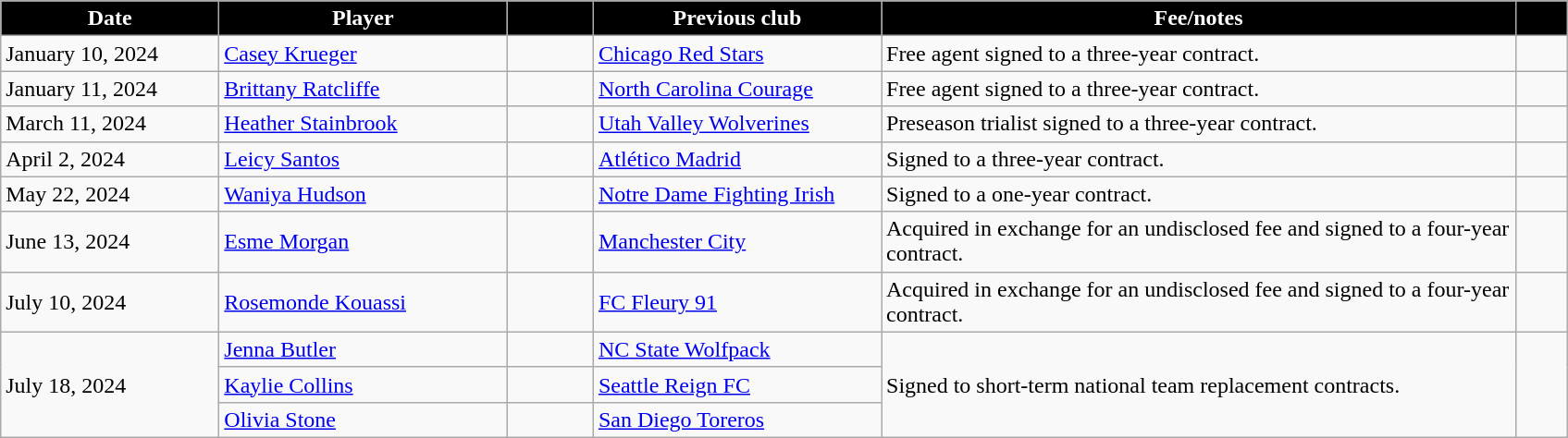<table class="wikitable sortable">
<tr>
<th style="background:#000; color:#fff; width:150px;" scope="col" data-sort-type="date">Date</th>
<th style="background:#000; color:#fff; width:200px;" scope="col">Player</th>
<th style="background:#000; color:#fff; width:55px;" scope="col"></th>
<th style="background:#000; color:#fff; width:200px;" scope="col">Previous club</th>
<th style="background:#000; color:#fff; width:450px;" scope="col">Fee/notes</th>
<th style="background:#000; color:#fff; width:30px;" scope="col"></th>
</tr>
<tr>
<td>January 10, 2024</td>
<td> <a href='#'>Casey Krueger</a></td>
<td align="center"></td>
<td> <a href='#'>Chicago Red Stars</a></td>
<td>Free agent signed to a three-year contract.</td>
<td></td>
</tr>
<tr>
<td>January 11, 2024</td>
<td> <a href='#'>Brittany Ratcliffe</a></td>
<td></td>
<td> <a href='#'>North Carolina Courage</a></td>
<td>Free agent signed to a three-year contract.</td>
<td></td>
</tr>
<tr>
<td>March 11, 2024</td>
<td> <a href='#'>Heather Stainbrook</a></td>
<td></td>
<td> <a href='#'>Utah Valley Wolverines</a></td>
<td>Preseason trialist signed to a three-year contract.</td>
<td></td>
</tr>
<tr>
<td>April 2, 2024</td>
<td> <a href='#'>Leicy Santos</a></td>
<td></td>
<td> <a href='#'>Atlético Madrid</a></td>
<td>Signed to a three-year contract.</td>
<td></td>
</tr>
<tr>
<td>May 22, 2024</td>
<td> <a href='#'>Waniya Hudson</a></td>
<td></td>
<td> <a href='#'>Notre Dame Fighting Irish</a></td>
<td>Signed to a one-year contract.</td>
<td></td>
</tr>
<tr>
<td>June 13, 2024</td>
<td> <a href='#'>Esme Morgan</a></td>
<td></td>
<td> <a href='#'>Manchester City</a></td>
<td>Acquired in exchange for an undisclosed fee and signed to a four-year contract.</td>
<td></td>
</tr>
<tr>
<td>July 10, 2024</td>
<td> <a href='#'>Rosemonde Kouassi</a></td>
<td></td>
<td> <a href='#'>FC Fleury 91</a></td>
<td>Acquired in exchange for an undisclosed fee and signed to a four-year contract.</td>
<td></td>
</tr>
<tr>
<td rowspan="3">July 18, 2024</td>
<td> <a href='#'>Jenna Butler</a></td>
<td></td>
<td> <a href='#'>NC State Wolfpack</a></td>
<td rowspan="3">Signed to short-term national team replacement contracts.</td>
<td rowspan="3"></td>
</tr>
<tr>
<td> <a href='#'>Kaylie Collins</a></td>
<td></td>
<td> <a href='#'>Seattle Reign FC</a></td>
</tr>
<tr>
<td> <a href='#'>Olivia Stone</a></td>
<td></td>
<td> <a href='#'>San Diego Toreros</a></td>
</tr>
</table>
